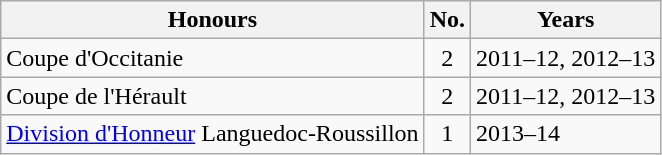<table class="wikitable">
<tr>
<th>Honours</th>
<th>No.</th>
<th>Years</th>
</tr>
<tr>
<td>Coupe d'Occitanie</td>
<td align="center">2</td>
<td>2011–12, 2012–13</td>
</tr>
<tr>
<td>Coupe de l'Hérault</td>
<td align="center">2</td>
<td>2011–12, 2012–13</td>
</tr>
<tr>
<td><a href='#'>Division d'Honneur</a> Languedoc-Roussillon</td>
<td align="center">1</td>
<td>2013–14</td>
</tr>
</table>
